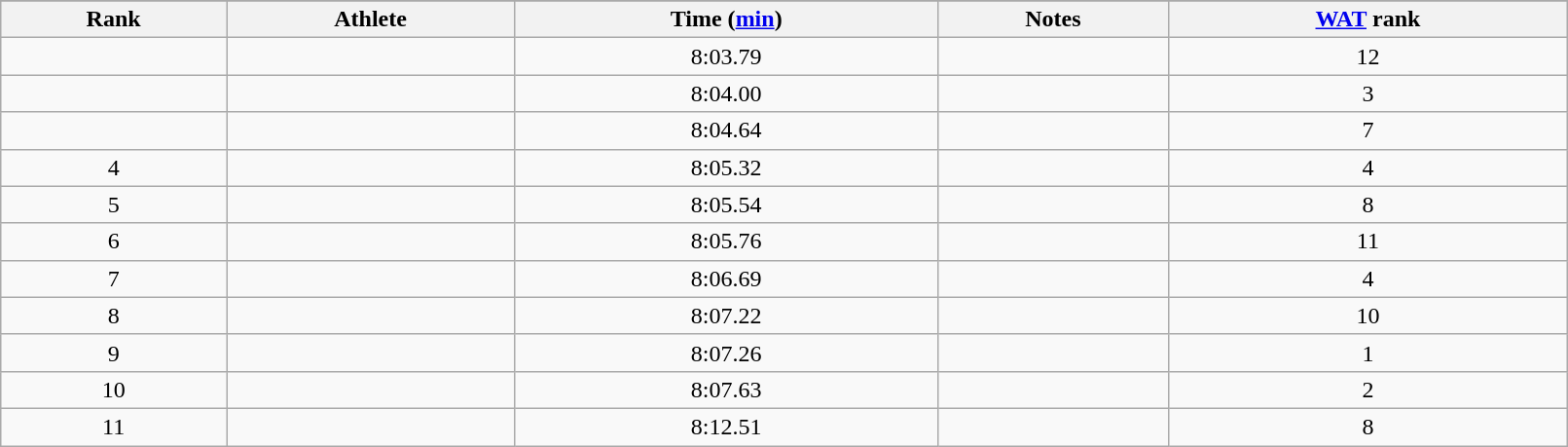<table class="wikitable" width=85%>
<tr>
</tr>
<tr>
<th>Rank</th>
<th>Athlete</th>
<th>Time (<a href='#'>min</a>)</th>
<th>Notes</th>
<th><a href='#'>WAT</a> rank</th>
</tr>
<tr align="center">
<td></td>
<td align="left"></td>
<td>8:03.79</td>
<td></td>
<td>12</td>
</tr>
<tr align="center">
<td></td>
<td align="left"></td>
<td>8:04.00</td>
<td></td>
<td>3</td>
</tr>
<tr align="center">
<td></td>
<td align="left"></td>
<td>8:04.64</td>
<td></td>
<td>7</td>
</tr>
<tr align="center">
<td>4</td>
<td align="left"></td>
<td>8:05.32</td>
<td></td>
<td>4</td>
</tr>
<tr align="center">
<td>5</td>
<td align="left"></td>
<td>8:05.54</td>
<td></td>
<td>8</td>
</tr>
<tr align="center">
<td>6</td>
<td align="left"></td>
<td>8:05.76</td>
<td></td>
<td>11</td>
</tr>
<tr align="center">
<td>7</td>
<td align="left"></td>
<td>8:06.69</td>
<td></td>
<td>4</td>
</tr>
<tr align="center">
<td>8</td>
<td align="left"></td>
<td>8:07.22</td>
<td></td>
<td>10</td>
</tr>
<tr align="center">
<td>9</td>
<td align="left"></td>
<td>8:07.26</td>
<td></td>
<td>1</td>
</tr>
<tr align="center">
<td>10</td>
<td align="left"></td>
<td>8:07.63</td>
<td></td>
<td>2</td>
</tr>
<tr align="center">
<td>11</td>
<td align="left"></td>
<td>8:12.51</td>
<td></td>
<td>8</td>
</tr>
</table>
